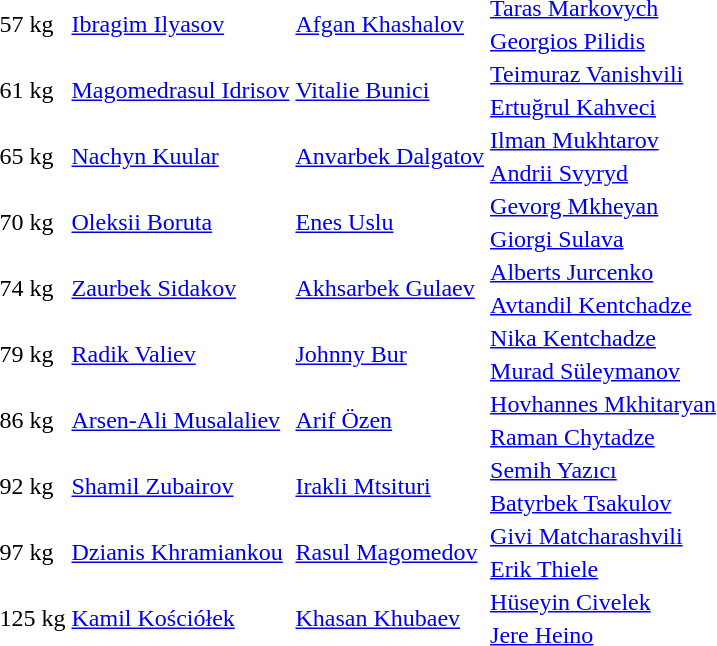<table>
<tr>
<td rowspan=2>57 kg</td>
<td rowspan=2> <a href='#'>Ibragim Ilyasov</a></td>
<td rowspan=2> <a href='#'>Afgan Khashalov</a></td>
<td> <a href='#'>Taras Markovych</a></td>
</tr>
<tr>
<td> <a href='#'>Georgios Pilidis</a></td>
</tr>
<tr>
<td rowspan=2>61 kg</td>
<td rowspan=2> <a href='#'>Magomedrasul Idrisov</a></td>
<td rowspan=2> <a href='#'>Vitalie Bunici</a></td>
<td> <a href='#'>Teimuraz Vanishvili</a></td>
</tr>
<tr>
<td> <a href='#'>Ertuğrul Kahveci</a></td>
</tr>
<tr>
<td rowspan=2>65 kg</td>
<td rowspan=2> <a href='#'>Nachyn Kuular</a></td>
<td rowspan=2> <a href='#'>Anvarbek Dalgatov</a></td>
<td> <a href='#'>Ilman Mukhtarov</a></td>
</tr>
<tr>
<td> <a href='#'>Andrii Svyryd</a></td>
</tr>
<tr>
<td rowspan=2>70 kg</td>
<td rowspan=2> <a href='#'>Oleksii Boruta</a></td>
<td rowspan=2> <a href='#'>Enes Uslu</a></td>
<td> <a href='#'>Gevorg Mkheyan</a></td>
</tr>
<tr>
<td> <a href='#'>Giorgi Sulava</a></td>
</tr>
<tr>
<td rowspan=2>74 kg</td>
<td rowspan=2> <a href='#'>Zaurbek Sidakov</a></td>
<td rowspan=2> <a href='#'>Akhsarbek Gulaev</a></td>
<td> <a href='#'>Alberts Jurcenko</a></td>
</tr>
<tr>
<td> <a href='#'>Avtandil Kentchadze</a></td>
</tr>
<tr>
<td rowspan=2>79 kg</td>
<td rowspan=2> <a href='#'>Radik Valiev</a></td>
<td rowspan=2> <a href='#'>Johnny Bur</a></td>
<td> <a href='#'>Nika Kentchadze</a></td>
</tr>
<tr>
<td> <a href='#'>Murad Süleymanov</a></td>
</tr>
<tr>
<td rowspan=2>86 kg</td>
<td rowspan=2> <a href='#'>Arsen-Ali Musalaliev</a></td>
<td rowspan=2> <a href='#'>Arif Özen</a></td>
<td> <a href='#'>Hovhannes Mkhitaryan</a></td>
</tr>
<tr>
<td> <a href='#'>Raman Chytadze</a></td>
</tr>
<tr>
<td rowspan=2>92 kg</td>
<td rowspan=2> <a href='#'>Shamil Zubairov</a></td>
<td rowspan=2> <a href='#'>Irakli Mtsituri</a></td>
<td> <a href='#'>Semih Yazıcı</a></td>
</tr>
<tr>
<td> <a href='#'>Batyrbek Tsakulov</a></td>
</tr>
<tr>
<td rowspan=2>97 kg</td>
<td rowspan=2> <a href='#'>Dzianis Khramiankou</a></td>
<td rowspan=2> <a href='#'>Rasul Magomedov</a></td>
<td> <a href='#'>Givi Matcharashvili</a></td>
</tr>
<tr>
<td> <a href='#'>Erik Thiele</a></td>
</tr>
<tr>
<td rowspan=2>125 kg</td>
<td rowspan=2> <a href='#'>Kamil Kościółek</a></td>
<td rowspan=2> <a href='#'>Khasan Khubaev</a></td>
<td> <a href='#'>Hüseyin Civelek</a></td>
</tr>
<tr>
<td> <a href='#'>Jere Heino</a></td>
</tr>
</table>
